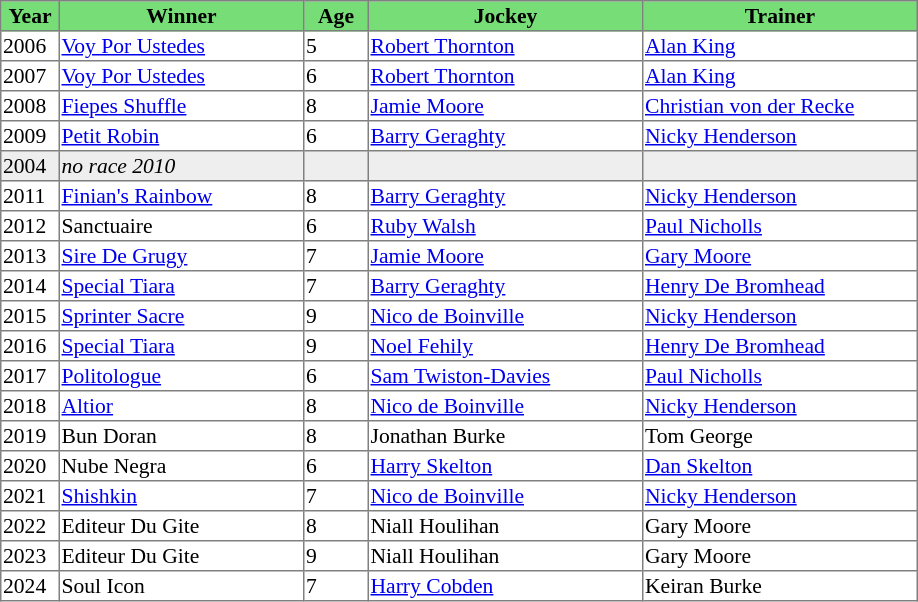<table class = "sortable" | border="1" style="border-collapse: collapse; font-size:90%">
<tr bgcolor="#77dd77" align="center">
<th width="36px"><strong>Year</strong><br></th>
<th width="160px"><strong>Winner</strong><br></th>
<th width="40px"><strong>Age</strong><br></th>
<th width="180px"><strong>Jockey</strong><br></th>
<th width="180px"><strong>Trainer</strong><br></th>
</tr>
<tr>
<td>2006</td>
<td><a href='#'>Voy Por Ustedes</a></td>
<td>5</td>
<td><a href='#'>Robert Thornton</a></td>
<td><a href='#'>Alan King</a></td>
</tr>
<tr>
<td>2007</td>
<td><a href='#'>Voy Por Ustedes</a></td>
<td>6</td>
<td><a href='#'>Robert Thornton</a></td>
<td><a href='#'>Alan King</a></td>
</tr>
<tr>
<td>2008</td>
<td><a href='#'>Fiepes Shuffle</a></td>
<td>8</td>
<td><a href='#'>Jamie Moore</a></td>
<td><a href='#'>Christian von der Recke</a></td>
</tr>
<tr>
<td>2009</td>
<td><a href='#'>Petit Robin</a></td>
<td>6</td>
<td><a href='#'>Barry Geraghty</a></td>
<td><a href='#'>Nicky Henderson</a></td>
</tr>
<tr bgcolor="#eeeeee">
<td><span>2004</span></td>
<td><em>no race 2010</em> </td>
<td></td>
<td></td>
<td></td>
</tr>
<tr>
<td>2011</td>
<td><a href='#'>Finian's Rainbow</a></td>
<td>8</td>
<td><a href='#'>Barry Geraghty</a></td>
<td><a href='#'>Nicky Henderson</a></td>
</tr>
<tr>
<td>2012</td>
<td>Sanctuaire</td>
<td>6</td>
<td><a href='#'>Ruby Walsh</a></td>
<td><a href='#'>Paul Nicholls</a></td>
</tr>
<tr>
<td>2013</td>
<td><a href='#'>Sire De Grugy</a></td>
<td>7</td>
<td><a href='#'>Jamie Moore</a></td>
<td><a href='#'>Gary Moore</a></td>
</tr>
<tr>
<td>2014</td>
<td><a href='#'>Special Tiara</a></td>
<td>7</td>
<td><a href='#'>Barry Geraghty</a></td>
<td><a href='#'>Henry De Bromhead</a></td>
</tr>
<tr>
<td>2015</td>
<td><a href='#'>Sprinter Sacre</a></td>
<td>9</td>
<td><a href='#'>Nico de Boinville</a></td>
<td><a href='#'>Nicky Henderson</a></td>
</tr>
<tr>
<td>2016</td>
<td><a href='#'>Special Tiara</a></td>
<td>9</td>
<td><a href='#'>Noel Fehily</a></td>
<td><a href='#'>Henry De Bromhead</a></td>
</tr>
<tr>
<td>2017</td>
<td><a href='#'>Politologue</a></td>
<td>6</td>
<td><a href='#'>Sam Twiston-Davies</a></td>
<td><a href='#'>Paul Nicholls</a></td>
</tr>
<tr>
<td>2018</td>
<td><a href='#'>Altior</a></td>
<td>8</td>
<td><a href='#'>Nico de Boinville</a></td>
<td><a href='#'>Nicky Henderson</a></td>
</tr>
<tr>
<td>2019</td>
<td>Bun Doran</td>
<td>8</td>
<td>Jonathan Burke</td>
<td>Tom George</td>
</tr>
<tr>
<td>2020</td>
<td>Nube Negra</td>
<td>6</td>
<td><a href='#'>Harry Skelton</a></td>
<td><a href='#'>Dan Skelton</a></td>
</tr>
<tr>
<td>2021</td>
<td><a href='#'>Shishkin</a></td>
<td>7</td>
<td><a href='#'>Nico de Boinville</a></td>
<td><a href='#'>Nicky Henderson</a></td>
</tr>
<tr>
<td>2022</td>
<td>Editeur Du Gite</td>
<td>8</td>
<td>Niall Houlihan</td>
<td>Gary Moore</td>
</tr>
<tr>
<td>2023</td>
<td>Editeur Du Gite</td>
<td>9</td>
<td>Niall Houlihan</td>
<td>Gary Moore</td>
</tr>
<tr>
<td>2024</td>
<td>Soul Icon</td>
<td>7</td>
<td><a href='#'>Harry Cobden</a></td>
<td>Keiran Burke</td>
</tr>
</table>
